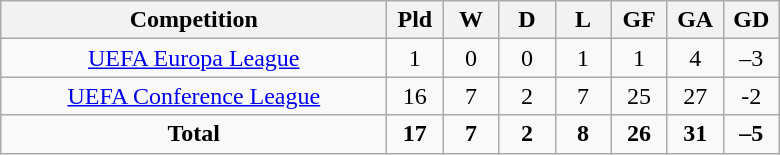<table class="wikitable" style="text-align: center;">
<tr>
<th width="250">Competition</th>
<th width="30">Pld</th>
<th width="30">W</th>
<th width="30">D</th>
<th width="30">L</th>
<th width="30">GF</th>
<th width="30">GA</th>
<th width="30">GD</th>
</tr>
<tr>
<td><a href='#'>UEFA Europa League</a></td>
<td>1</td>
<td>0</td>
<td>0</td>
<td>1</td>
<td>1</td>
<td>4</td>
<td>–3</td>
</tr>
<tr>
<td><a href='#'>UEFA Conference League</a></td>
<td>16</td>
<td>7</td>
<td>2</td>
<td>7</td>
<td>25</td>
<td>27</td>
<td>-2</td>
</tr>
<tr>
<td><strong>Total</strong></td>
<td><strong>17</strong></td>
<td><strong>7</strong></td>
<td><strong>2</strong></td>
<td><strong>8</strong></td>
<td><strong>26</strong></td>
<td><strong>31</strong></td>
<td><strong>–5</strong></td>
</tr>
</table>
